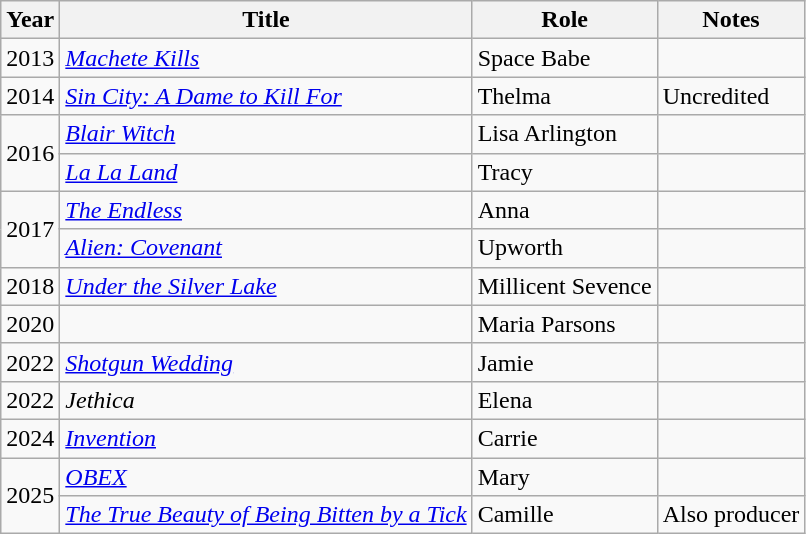<table class="wikitable sortable">
<tr>
<th>Year</th>
<th>Title</th>
<th>Role</th>
<th class="unsortable">Notes</th>
</tr>
<tr>
<td>2013</td>
<td><em><a href='#'>Machete Kills</a></em></td>
<td>Space Babe</td>
<td></td>
</tr>
<tr>
<td>2014</td>
<td><em><a href='#'>Sin City: A Dame to Kill For</a></em></td>
<td>Thelma</td>
<td>Uncredited</td>
</tr>
<tr>
<td rowspan="2">2016</td>
<td><em><a href='#'>Blair Witch</a></em></td>
<td>Lisa Arlington</td>
<td></td>
</tr>
<tr>
<td><em><a href='#'>La La Land</a></em></td>
<td>Tracy</td>
<td></td>
</tr>
<tr>
<td rowspan="2">2017</td>
<td><em><a href='#'>The Endless</a></em></td>
<td>Anna</td>
<td></td>
</tr>
<tr>
<td><em><a href='#'>Alien: Covenant</a></em></td>
<td>Upworth</td>
<td></td>
</tr>
<tr>
<td>2018</td>
<td><em><a href='#'>Under the Silver Lake</a></em></td>
<td>Millicent Sevence</td>
<td></td>
</tr>
<tr>
<td>2020</td>
<td><em></em></td>
<td>Maria Parsons</td>
<td></td>
</tr>
<tr>
<td>2022</td>
<td><em><a href='#'>Shotgun Wedding</a></em></td>
<td>Jamie</td>
<td></td>
</tr>
<tr>
<td>2022</td>
<td><em>Jethica</em></td>
<td>Elena</td>
<td></td>
</tr>
<tr>
<td>2024</td>
<td><em><a href='#'>Invention</a></em></td>
<td>Carrie</td>
<td></td>
</tr>
<tr>
<td rowspan="2">2025</td>
<td><em><a href='#'>OBEX</a></em></td>
<td>Mary</td>
<td></td>
</tr>
<tr>
<td><em><a href='#'>The True Beauty of Being Bitten by a Tick</a></em></td>
<td>Camille</td>
<td>Also producer</td>
</tr>
</table>
